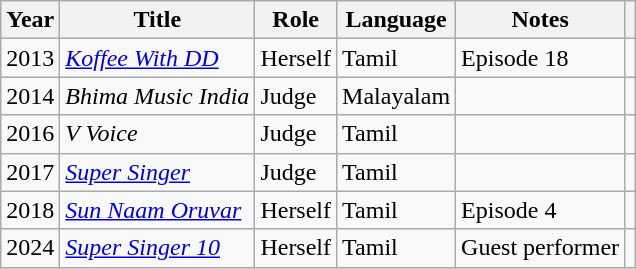<table class="wikitable sortable">
<tr>
<th scope="col">Year</th>
<th scope="col">Title</th>
<th scope="col">Role</th>
<th scope="col">Language</th>
<th class="unsortable" scope="col">Notes</th>
<th class="unsortable" scope="col"></th>
</tr>
<tr>
<td>2013</td>
<td><em><a href='#'>Koffee With DD</a></em></td>
<td>Herself</td>
<td>Tamil</td>
<td>Episode 18</td>
<td></td>
</tr>
<tr>
<td>2014</td>
<td><em>Bhima Music India</em></td>
<td>Judge</td>
<td>Malayalam</td>
<td></td>
<td></td>
</tr>
<tr>
<td>2016</td>
<td><em>V Voice</em></td>
<td>Judge</td>
<td>Tamil</td>
<td></td>
<td></td>
</tr>
<tr>
<td>2017</td>
<td><em><a href='#'>Super Singer</a></em></td>
<td>Judge</td>
<td>Tamil</td>
<td></td>
<td></td>
</tr>
<tr>
<td>2018</td>
<td><em><a href='#'>Sun Naam Oruvar</a></em></td>
<td>Herself</td>
<td>Tamil</td>
<td>Episode 4</td>
<td></td>
</tr>
<tr>
<td>2024</td>
<td><em><a href='#'>Super Singer 10</a></em></td>
<td>Herself</td>
<td>Tamil</td>
<td>Guest performer</td>
<td></td>
</tr>
</table>
